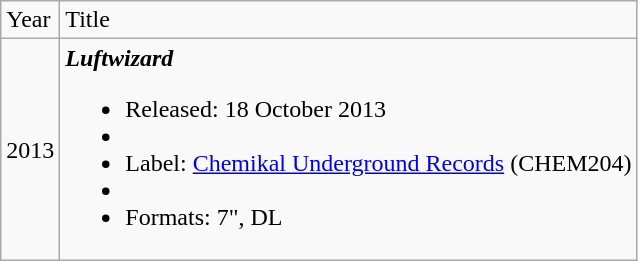<table class="wikitable">
<tr>
<td>Year</td>
<td>Title</td>
</tr>
<tr>
<td>2013</td>
<td><strong><em>Luftwizard</em></strong><br><ul><li>Released: 18 October 2013</li><li></li><li>Label: <a href='#'>Chemikal Underground Records</a> (CHEM204)</li><li></li><li>Formats: 7", DL</li></ul></td>
</tr>
</table>
